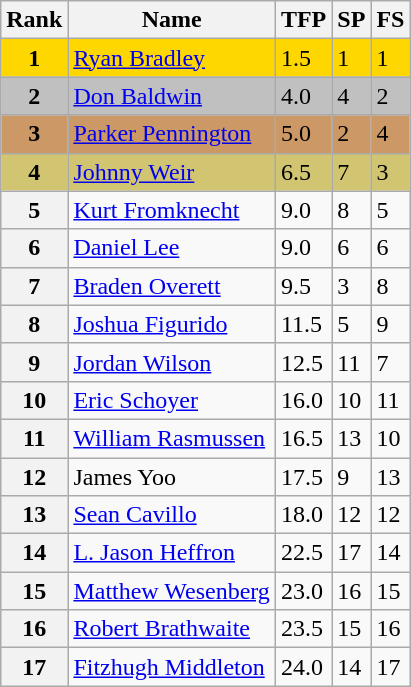<table class="wikitable">
<tr>
<th>Rank</th>
<th>Name</th>
<th>TFP</th>
<th>SP</th>
<th>FS</th>
</tr>
<tr bgcolor="gold">
<td align="center"><strong>1</strong></td>
<td><a href='#'>Ryan Bradley</a></td>
<td>1.5</td>
<td>1</td>
<td>1</td>
</tr>
<tr bgcolor="silver">
<td align="center"><strong>2</strong></td>
<td><a href='#'>Don Baldwin</a></td>
<td>4.0</td>
<td>4</td>
<td>2</td>
</tr>
<tr bgcolor="cc9966">
<td align="center"><strong>3</strong></td>
<td><a href='#'>Parker Pennington</a></td>
<td>5.0</td>
<td>2</td>
<td>4</td>
</tr>
<tr bgcolor="#d1c571">
<td align="center"><strong>4</strong></td>
<td><a href='#'>Johnny Weir</a></td>
<td>6.5</td>
<td>7</td>
<td>3</td>
</tr>
<tr>
<th>5</th>
<td><a href='#'>Kurt Fromknecht</a></td>
<td>9.0</td>
<td>8</td>
<td>5</td>
</tr>
<tr>
<th>6</th>
<td><a href='#'>Daniel Lee</a></td>
<td>9.0</td>
<td>6</td>
<td>6</td>
</tr>
<tr>
<th>7</th>
<td><a href='#'>Braden Overett</a></td>
<td>9.5</td>
<td>3</td>
<td>8</td>
</tr>
<tr>
<th>8</th>
<td><a href='#'>Joshua Figurido</a></td>
<td>11.5</td>
<td>5</td>
<td>9</td>
</tr>
<tr>
<th>9</th>
<td><a href='#'>Jordan Wilson</a></td>
<td>12.5</td>
<td>11</td>
<td>7</td>
</tr>
<tr>
<th>10</th>
<td><a href='#'>Eric Schoyer</a></td>
<td>16.0</td>
<td>10</td>
<td>11</td>
</tr>
<tr>
<th>11</th>
<td><a href='#'>William Rasmussen</a></td>
<td>16.5</td>
<td>13</td>
<td>10</td>
</tr>
<tr>
<th>12</th>
<td>James Yoo</td>
<td>17.5</td>
<td>9</td>
<td>13</td>
</tr>
<tr>
<th>13</th>
<td><a href='#'>Sean Cavillo</a></td>
<td>18.0</td>
<td>12</td>
<td>12</td>
</tr>
<tr>
<th>14</th>
<td><a href='#'>L. Jason Heffron</a></td>
<td>22.5</td>
<td>17</td>
<td>14</td>
</tr>
<tr>
<th>15</th>
<td><a href='#'>Matthew Wesenberg</a></td>
<td>23.0</td>
<td>16</td>
<td>15</td>
</tr>
<tr>
<th>16</th>
<td><a href='#'>Robert Brathwaite</a></td>
<td>23.5</td>
<td>15</td>
<td>16</td>
</tr>
<tr>
<th>17</th>
<td><a href='#'>Fitzhugh Middleton</a></td>
<td>24.0</td>
<td>14</td>
<td>17</td>
</tr>
</table>
